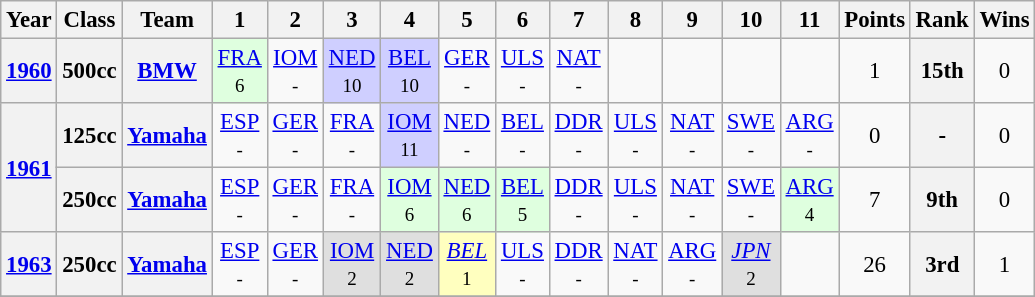<table class="wikitable" style="text-align:center; font-size:95%">
<tr>
<th>Year</th>
<th>Class</th>
<th>Team</th>
<th>1</th>
<th>2</th>
<th>3</th>
<th>4</th>
<th>5</th>
<th>6</th>
<th>7</th>
<th>8</th>
<th>9</th>
<th>10</th>
<th>11</th>
<th>Points</th>
<th>Rank</th>
<th>Wins</th>
</tr>
<tr>
<th><a href='#'>1960</a></th>
<th>500cc</th>
<th><a href='#'>BMW</a></th>
<td style="background:#DFFFDF;"><a href='#'>FRA</a><br><small>6</small></td>
<td><a href='#'>IOM</a><br><small>-</small></td>
<td style="background:#CFCFFF;"><a href='#'>NED</a><br><small>10</small></td>
<td style="background:#CFCFFF;"><a href='#'>BEL</a><br><small>10</small></td>
<td><a href='#'>GER</a><br><small>-</small></td>
<td><a href='#'>ULS</a><br><small>-</small></td>
<td><a href='#'>NAT</a><br><small>-</small></td>
<td></td>
<td></td>
<td></td>
<td></td>
<td>1</td>
<th>15th</th>
<td>0</td>
</tr>
<tr>
<th rowspan=2><a href='#'>1961</a></th>
<th>125cc</th>
<th><a href='#'>Yamaha</a></th>
<td><a href='#'>ESP</a><br><small>-</small></td>
<td><a href='#'>GER</a><br><small>-</small></td>
<td><a href='#'>FRA</a><br><small>-</small></td>
<td style="background:#CFCFFF;"><a href='#'>IOM</a><br><small>11</small></td>
<td><a href='#'>NED</a><br><small>-</small></td>
<td><a href='#'>BEL</a><br><small>-</small></td>
<td><a href='#'>DDR</a><br><small>-</small></td>
<td><a href='#'>ULS</a><br><small>-</small></td>
<td><a href='#'>NAT</a><br><small>-</small></td>
<td><a href='#'>SWE</a><br><small>-</small></td>
<td><a href='#'>ARG</a><br><small>-</small></td>
<td>0</td>
<th>-</th>
<td>0</td>
</tr>
<tr>
<th>250cc</th>
<th><a href='#'>Yamaha</a></th>
<td><a href='#'>ESP</a><br><small>-</small></td>
<td><a href='#'>GER</a><br><small>-</small></td>
<td><a href='#'>FRA</a><br><small>-</small></td>
<td style="background:#DFFFDF;"><a href='#'>IOM</a><br><small>6</small></td>
<td style="background:#DFFFDF;"><a href='#'>NED</a><br><small>6</small></td>
<td style="background:#DFFFDF;"><a href='#'>BEL</a><br><small>5</small></td>
<td><a href='#'>DDR</a><br><small>-</small></td>
<td><a href='#'>ULS</a><br><small>-</small></td>
<td><a href='#'>NAT</a><br><small>-</small></td>
<td><a href='#'>SWE</a><br><small>-</small></td>
<td style="background:#DFFFDF;"><a href='#'>ARG</a><br><small>4</small></td>
<td>7</td>
<th>9th</th>
<td>0</td>
</tr>
<tr>
<th><a href='#'>1963</a></th>
<th>250cc</th>
<th><a href='#'>Yamaha</a></th>
<td><a href='#'>ESP</a><br><small>-</small></td>
<td><a href='#'>GER</a><br><small>-</small></td>
<td style="background:#DFDFDF;"><a href='#'>IOM</a><br><small>2</small></td>
<td style="background:#DFDFDF;"><a href='#'>NED</a><br><small>2</small></td>
<td style="background:#FFFFBF;"><em><a href='#'>BEL</a></em><br><small>1</small></td>
<td><a href='#'>ULS</a><br><small>-</small></td>
<td><a href='#'>DDR</a><br><small>-</small></td>
<td><a href='#'>NAT</a><br><small>-</small></td>
<td><a href='#'>ARG</a><br><small>-</small></td>
<td style="background:#DFDFDF;"><em><a href='#'>JPN</a></em><br><small>2</small></td>
<td></td>
<td>26</td>
<th>3rd</th>
<td>1</td>
</tr>
<tr>
</tr>
</table>
